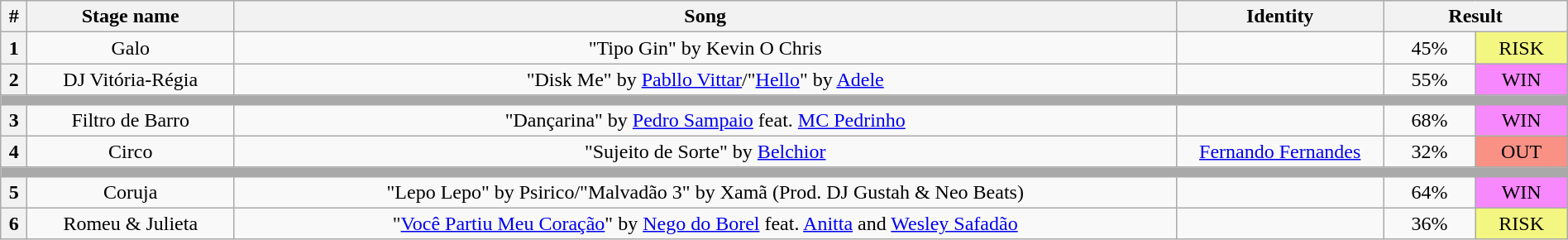<table class="wikitable plainrowheaders" style="text-align:center; width:100%;">
<tr>
<th width="01%">#</th>
<th width="09%">Stage name</th>
<th width="41%">Song</th>
<th width="09%">Identity</th>
<th width="08%" colspan=2>Result</th>
</tr>
<tr>
<th>1</th>
<td>Galo</td>
<td>"Tipo Gin" by Kevin O Chris</td>
<td></td>
<td width="4%">45%</td>
<td width="4%" bgcolor="#F3F781">RISK</td>
</tr>
<tr>
<th>2</th>
<td>DJ Vitória-Régia</td>
<td>"Disk Me" by <a href='#'>Pabllo Vittar</a>/"<a href='#'>Hello</a>" by <a href='#'>Adele</a></td>
<td></td>
<td>55%</td>
<td bgcolor="#F888FD">WIN</td>
</tr>
<tr>
<td colspan="6" bgcolor="#A9A9A9"></td>
</tr>
<tr>
<th>3</th>
<td>Filtro de Barro</td>
<td>"Dançarina" by <a href='#'>Pedro Sampaio</a> feat. <a href='#'>MC Pedrinho</a></td>
<td></td>
<td>68%</td>
<td bgcolor="#F888FD">WIN</td>
</tr>
<tr>
<th>4</th>
<td>Circo</td>
<td>"Sujeito de Sorte" by <a href='#'>Belchior</a></td>
<td><a href='#'>Fernando Fernandes</a></td>
<td>32%</td>
<td bgcolor="#F99185">OUT</td>
</tr>
<tr>
<td colspan="6" bgcolor="#A9A9A9"></td>
</tr>
<tr>
<th>5</th>
<td>Coruja</td>
<td>"Lepo Lepo" by Psirico/"Malvadão 3" by Xamã (Prod. DJ Gustah & Neo Beats)</td>
<td></td>
<td>64%</td>
<td bgcolor="#F888FD">WIN</td>
</tr>
<tr>
<th>6</th>
<td>Romeu & Julieta</td>
<td>"<a href='#'>Você Partiu Meu Coração</a>" by <a href='#'>Nego do Borel</a> feat. <a href='#'>Anitta</a> and <a href='#'>Wesley Safadão</a></td>
<td></td>
<td>36%</td>
<td bgcolor="#F3F781">RISK</td>
</tr>
</table>
